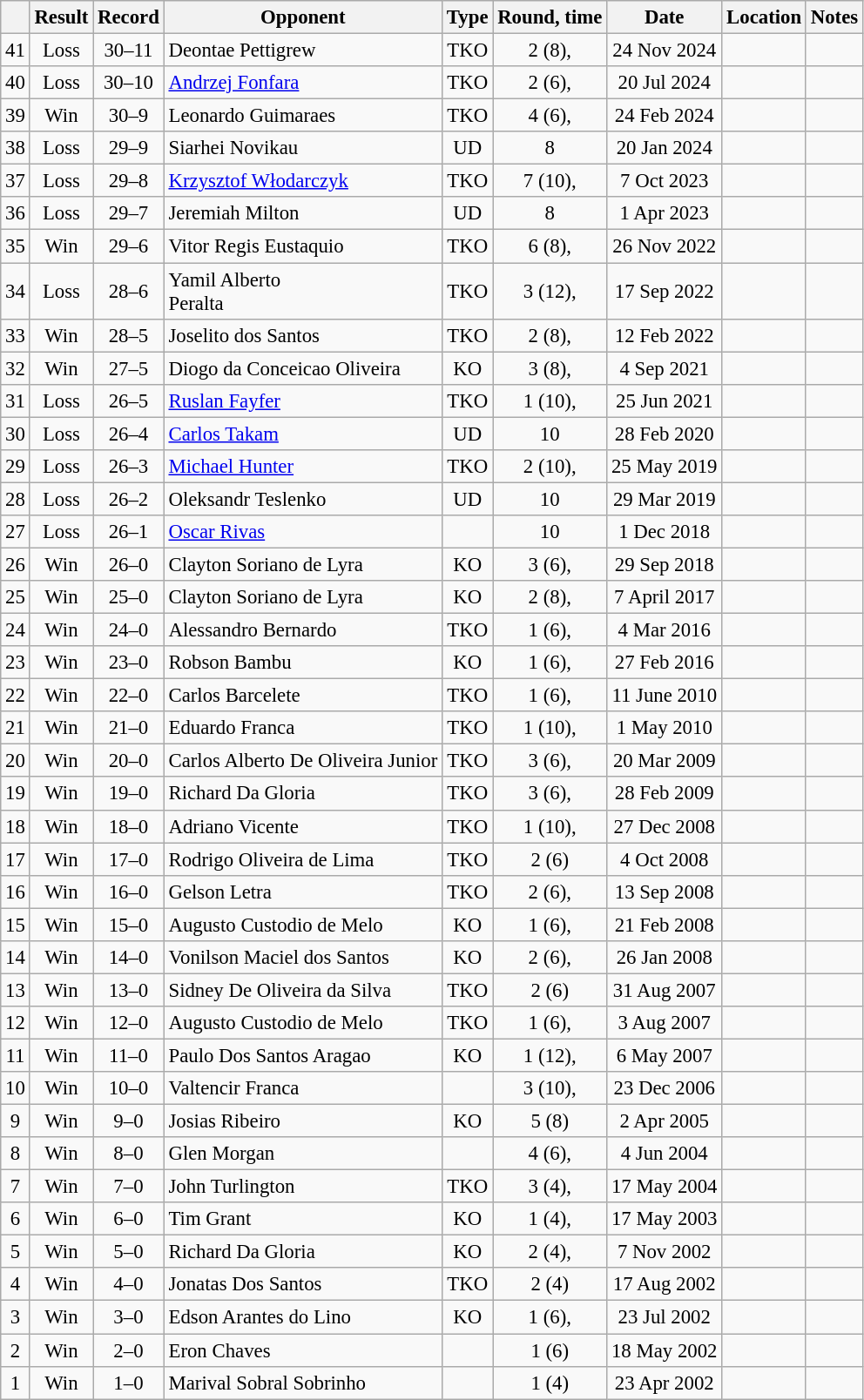<table class="wikitable" style="text-align:center; font-size:95%">
<tr>
<th></th>
<th>Result</th>
<th>Record</th>
<th>Opponent</th>
<th>Type</th>
<th>Round, time</th>
<th>Date</th>
<th>Location</th>
<th>Notes</th>
</tr>
<tr>
<td>41</td>
<td>Loss</td>
<td>30–11</td>
<td align=left> Deontae Pettigrew</td>
<td>TKO</td>
<td>2 (8), </td>
<td>24 Nov 2024</td>
<td style="text-align:left;"> </td>
<td></td>
</tr>
<tr>
<td>40</td>
<td>Loss</td>
<td>30–10</td>
<td align=left> <a href='#'>Andrzej Fonfara</a></td>
<td>TKO</td>
<td>2 (6), </td>
<td>20 Jul 2024</td>
<td style="text-align:left;"> </td>
<td></td>
</tr>
<tr>
<td>39</td>
<td>Win</td>
<td>30–9</td>
<td align=left> Leonardo Guimaraes</td>
<td>TKO</td>
<td>4 (6), </td>
<td>24 Feb 2024</td>
<td align=left></td>
<td></td>
</tr>
<tr>
<td>38</td>
<td>Loss</td>
<td>29–9</td>
<td align=left> Siarhei Novikau</td>
<td>UD</td>
<td>8</td>
<td>20 Jan 2024</td>
<td align=left></td>
<td></td>
</tr>
<tr>
<td>37</td>
<td>Loss</td>
<td>29–8</td>
<td align=left> <a href='#'>Krzysztof Włodarczyk</a></td>
<td>TKO</td>
<td>7 (10), </td>
<td>7 Oct 2023</td>
<td align=left></td>
<td></td>
</tr>
<tr>
<td>36</td>
<td>Loss</td>
<td>29–7</td>
<td align=left> Jeremiah Milton</td>
<td>UD</td>
<td>8</td>
<td>1 Apr 2023</td>
<td align=left></td>
<td></td>
</tr>
<tr>
<td>35</td>
<td>Win</td>
<td>29–6</td>
<td align=left> Vitor Regis Eustaquio</td>
<td>TKO</td>
<td>6 (8), </td>
<td>26 Nov 2022</td>
<td align=left></td>
<td></td>
</tr>
<tr>
<td>34</td>
<td>Loss</td>
<td>28–6</td>
<td align=left> Yamil Alberto<br>Peralta</td>
<td>TKO</td>
<td>3 (12), </td>
<td>17 Sep 2022</td>
<td align=left></td>
<td></td>
</tr>
<tr>
<td>33</td>
<td>Win</td>
<td>28–5</td>
<td align=left> Joselito dos Santos</td>
<td>TKO</td>
<td>2 (8), </td>
<td>12 Feb 2022</td>
<td align=left></td>
<td></td>
</tr>
<tr>
<td>32</td>
<td>Win</td>
<td>27–5</td>
<td align=left> Diogo da Conceicao Oliveira</td>
<td>KO</td>
<td>3 (8), </td>
<td>4 Sep 2021</td>
<td align=left></td>
<td></td>
</tr>
<tr>
<td>31</td>
<td>Loss</td>
<td>26–5</td>
<td align=left> <a href='#'>Ruslan Fayfer</a></td>
<td>TKO</td>
<td>1 (10), </td>
<td>25 Jun 2021</td>
<td align=left></td>
<td></td>
</tr>
<tr>
<td>30</td>
<td>Loss</td>
<td>26–4</td>
<td align=left> <a href='#'>Carlos Takam</a></td>
<td>UD</td>
<td>10</td>
<td>28 Feb 2020</td>
<td align=left></td>
<td></td>
</tr>
<tr>
<td>29</td>
<td>Loss</td>
<td>26–3</td>
<td align=left> <a href='#'>Michael Hunter</a></td>
<td>TKO</td>
<td>2 (10), </td>
<td>25 May 2019</td>
<td align=left></td>
<td align=left></td>
</tr>
<tr>
<td>28</td>
<td>Loss</td>
<td>26–2</td>
<td align=left> Oleksandr Teslenko</td>
<td>UD</td>
<td>10</td>
<td>29 Mar 2019</td>
<td align=left></td>
<td align=left></td>
</tr>
<tr>
<td>27</td>
<td>Loss</td>
<td>26–1</td>
<td align=left> <a href='#'>Oscar Rivas</a></td>
<td></td>
<td>10</td>
<td>1 Dec 2018</td>
<td align=left></td>
<td align=left></td>
</tr>
<tr>
<td>26</td>
<td>Win</td>
<td>26–0</td>
<td align=left> Clayton Soriano de Lyra</td>
<td>KO</td>
<td>3 (6), </td>
<td>29 Sep 2018</td>
<td align=left></td>
<td></td>
</tr>
<tr>
<td>25</td>
<td>Win</td>
<td>25–0</td>
<td align=left> Clayton Soriano de Lyra</td>
<td>KO</td>
<td>2 (8), </td>
<td>7 April 2017</td>
<td align=left></td>
<td></td>
</tr>
<tr>
<td>24</td>
<td>Win</td>
<td>24–0</td>
<td align=left> Alessandro Bernardo</td>
<td>TKO</td>
<td>1 (6), </td>
<td>4 Mar 2016</td>
<td align=left></td>
<td></td>
</tr>
<tr>
<td>23</td>
<td>Win</td>
<td>23–0</td>
<td align=left> Robson Bambu</td>
<td>KO</td>
<td>1 (6), </td>
<td>27 Feb 2016</td>
<td align=left></td>
<td></td>
</tr>
<tr>
<td>22</td>
<td>Win</td>
<td>22–0</td>
<td align=left> Carlos Barcelete</td>
<td>TKO</td>
<td>1 (6), </td>
<td>11 June 2010</td>
<td align=left></td>
<td></td>
</tr>
<tr>
<td>21</td>
<td>Win</td>
<td>21–0</td>
<td align=left> Eduardo Franca</td>
<td>TKO</td>
<td>1 (10), </td>
<td>1 May 2010</td>
<td align=left></td>
<td></td>
</tr>
<tr>
<td>20</td>
<td>Win</td>
<td>20–0</td>
<td align=left> Carlos Alberto De Oliveira Junior</td>
<td>TKO</td>
<td>3 (6), </td>
<td>20 Mar 2009</td>
<td align=left></td>
<td></td>
</tr>
<tr>
<td>19</td>
<td>Win</td>
<td>19–0</td>
<td align=left> Richard Da Gloria</td>
<td>TKO</td>
<td>3 (6), </td>
<td>28 Feb 2009</td>
<td align=left></td>
<td></td>
</tr>
<tr>
<td>18</td>
<td>Win</td>
<td>18–0</td>
<td align=left> Adriano Vicente</td>
<td>TKO</td>
<td>1 (10), </td>
<td>27 Dec 2008</td>
<td align=left></td>
<td align=left></td>
</tr>
<tr>
<td>17</td>
<td>Win</td>
<td>17–0</td>
<td align=left> Rodrigo Oliveira de Lima</td>
<td>TKO</td>
<td>2 (6)</td>
<td>4 Oct 2008</td>
<td align=left></td>
<td></td>
</tr>
<tr>
<td>16</td>
<td>Win</td>
<td>16–0</td>
<td align=left> Gelson Letra</td>
<td>TKO</td>
<td>2 (6), </td>
<td>13 Sep 2008</td>
<td align=left></td>
<td></td>
</tr>
<tr>
<td>15</td>
<td>Win</td>
<td>15–0</td>
<td align=left> Augusto Custodio de Melo</td>
<td>KO</td>
<td>1 (6), </td>
<td>21 Feb 2008</td>
<td align=left></td>
<td></td>
</tr>
<tr>
<td>14</td>
<td>Win</td>
<td>14–0</td>
<td align=left> Vonilson Maciel dos Santos</td>
<td>KO</td>
<td>2 (6), </td>
<td>26 Jan 2008</td>
<td align=left></td>
<td></td>
</tr>
<tr>
<td>13</td>
<td>Win</td>
<td>13–0</td>
<td align=left> Sidney De Oliveira da Silva</td>
<td>TKO</td>
<td>2 (6)</td>
<td>31 Aug 2007</td>
<td align=left></td>
<td></td>
</tr>
<tr>
<td>12</td>
<td>Win</td>
<td>12–0</td>
<td align=left> Augusto Custodio de Melo</td>
<td>TKO</td>
<td>1 (6), </td>
<td>3 Aug 2007</td>
<td align=left></td>
<td></td>
</tr>
<tr>
<td>11</td>
<td>Win</td>
<td>11–0</td>
<td align=left> Paulo Dos Santos Aragao</td>
<td>KO</td>
<td>1 (12), </td>
<td>6 May 2007</td>
<td align=left></td>
<td align=left></td>
</tr>
<tr>
<td>10</td>
<td>Win</td>
<td>10–0</td>
<td align=left> Valtencir Franca</td>
<td></td>
<td>3 (10), </td>
<td>23 Dec 2006</td>
<td align=left></td>
<td></td>
</tr>
<tr>
<td>9</td>
<td>Win</td>
<td>9–0</td>
<td align=left> Josias Ribeiro</td>
<td>KO</td>
<td>5 (8)</td>
<td>2 Apr 2005</td>
<td align=left></td>
<td></td>
</tr>
<tr>
<td>8</td>
<td>Win</td>
<td>8–0</td>
<td align=left> Glen Morgan</td>
<td></td>
<td>4 (6), </td>
<td>4 Jun 2004</td>
<td align=left></td>
<td></td>
</tr>
<tr>
<td>7</td>
<td>Win</td>
<td>7–0</td>
<td align=left> John Turlington</td>
<td>TKO</td>
<td>3 (4), </td>
<td>17 May 2004</td>
<td align=left></td>
<td></td>
</tr>
<tr>
<td>6</td>
<td>Win</td>
<td>6–0</td>
<td align=left> Tim Grant</td>
<td>KO</td>
<td>1 (4), </td>
<td>17 May 2003</td>
<td align=left></td>
<td></td>
</tr>
<tr>
<td>5</td>
<td>Win</td>
<td>5–0</td>
<td align=left> Richard Da Gloria</td>
<td>KO</td>
<td>2 (4), </td>
<td>7 Nov 2002</td>
<td align=left></td>
<td></td>
</tr>
<tr>
<td>4</td>
<td>Win</td>
<td>4–0</td>
<td align=left> Jonatas Dos Santos</td>
<td>TKO</td>
<td>2 (4)</td>
<td>17 Aug 2002</td>
<td align=left></td>
<td></td>
</tr>
<tr>
<td>3</td>
<td>Win</td>
<td>3–0</td>
<td align=left> Edson Arantes do Lino</td>
<td>KO</td>
<td>1 (6), </td>
<td>23 Jul 2002</td>
<td align=left></td>
<td></td>
</tr>
<tr>
<td>2</td>
<td>Win</td>
<td>2–0</td>
<td align=left> Eron Chaves</td>
<td></td>
<td>1 (6)</td>
<td>18 May 2002</td>
<td align=left></td>
<td></td>
</tr>
<tr>
<td>1</td>
<td>Win</td>
<td>1–0</td>
<td align=left> Marival Sobral Sobrinho</td>
<td></td>
<td>1 (4)</td>
<td>23 Apr 2002</td>
<td align=left></td>
<td></td>
</tr>
</table>
